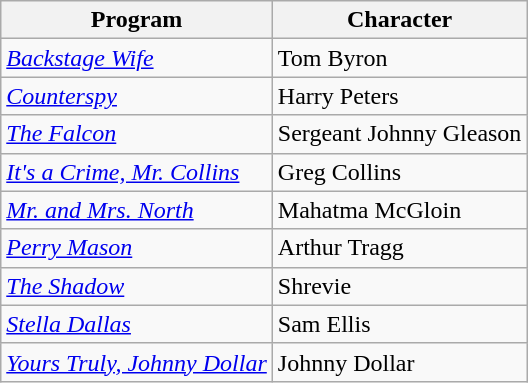<table class="wikitable">
<tr>
<th>Program</th>
<th>Character</th>
</tr>
<tr>
<td><em><a href='#'>Backstage Wife</a></em></td>
<td>Tom Byron</td>
</tr>
<tr>
<td><em><a href='#'>Counterspy</a></em></td>
<td>Harry Peters</td>
</tr>
<tr>
<td><em><a href='#'>The Falcon</a></em></td>
<td>Sergeant Johnny Gleason</td>
</tr>
<tr>
<td><em><a href='#'>It's a Crime, Mr. Collins</a></em></td>
<td>Greg Collins</td>
</tr>
<tr>
<td><em><a href='#'>Mr. and Mrs. North</a></em></td>
<td>Mahatma McGloin</td>
</tr>
<tr>
<td><em><a href='#'>Perry Mason</a></em></td>
<td>Arthur Tragg</td>
</tr>
<tr>
<td><em><a href='#'>The Shadow</a></em></td>
<td>Shrevie</td>
</tr>
<tr>
<td><em><a href='#'>Stella Dallas</a></em></td>
<td>Sam Ellis</td>
</tr>
<tr>
<td><em><a href='#'>Yours Truly, Johnny Dollar</a></em></td>
<td>Johnny Dollar</td>
</tr>
</table>
